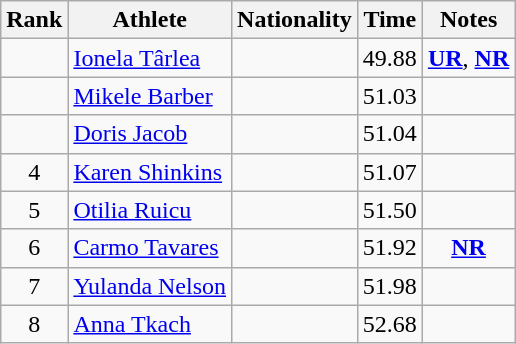<table class="wikitable sortable" style="text-align:center">
<tr>
<th>Rank</th>
<th>Athlete</th>
<th>Nationality</th>
<th>Time</th>
<th>Notes</th>
</tr>
<tr>
<td></td>
<td align=left><a href='#'>Ionela Târlea</a></td>
<td align=left></td>
<td>49.88</td>
<td><strong><a href='#'>UR</a></strong>, <strong><a href='#'>NR</a></strong></td>
</tr>
<tr>
<td></td>
<td align=left><a href='#'>Mikele Barber</a></td>
<td align=left></td>
<td>51.03</td>
<td></td>
</tr>
<tr>
<td></td>
<td align=left><a href='#'>Doris Jacob</a></td>
<td align=left></td>
<td>51.04</td>
<td></td>
</tr>
<tr>
<td>4</td>
<td align=left><a href='#'>Karen Shinkins</a></td>
<td align=left></td>
<td>51.07</td>
<td></td>
</tr>
<tr>
<td>5</td>
<td align=left><a href='#'>Otilia Ruicu</a></td>
<td align=left></td>
<td>51.50</td>
<td></td>
</tr>
<tr>
<td>6</td>
<td align=left><a href='#'>Carmo Tavares</a></td>
<td align=left></td>
<td>51.92</td>
<td><strong><a href='#'>NR</a></strong></td>
</tr>
<tr>
<td>7</td>
<td align=left><a href='#'>Yulanda Nelson</a></td>
<td align=left></td>
<td>51.98</td>
<td></td>
</tr>
<tr>
<td>8</td>
<td align=left><a href='#'>Anna Tkach</a></td>
<td align=left></td>
<td>52.68</td>
<td></td>
</tr>
</table>
